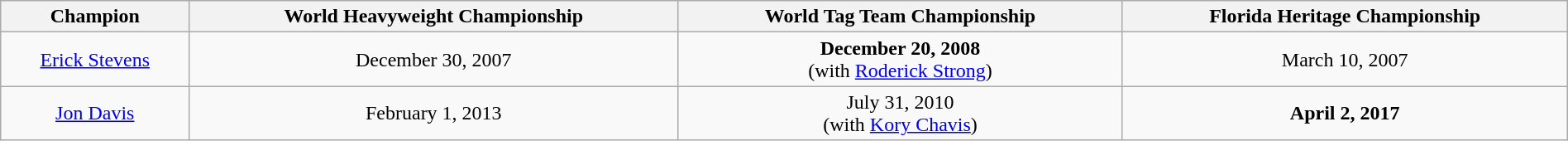<table class="wikitable" width=100% style="text-align:center;">
<tr>
<th>Champion</th>
<th>World Heavyweight Championship</th>
<th>World Tag Team Championship</th>
<th>Florida Heritage Championship</th>
</tr>
<tr>
<td><a href='#'>Erick Stevens</a></td>
<td>December 30, 2007</td>
<td><strong>December 20, 2008</strong><br>(with <a href='#'>Roderick Strong</a>)</td>
<td>March 10, 2007</td>
</tr>
<tr>
<td><a href='#'>Jon Davis</a></td>
<td>February 1, 2013</td>
<td>July 31, 2010<br>(with <a href='#'>Kory Chavis</a>)</td>
<td><strong>April 2, 2017</strong></td>
</tr>
</table>
